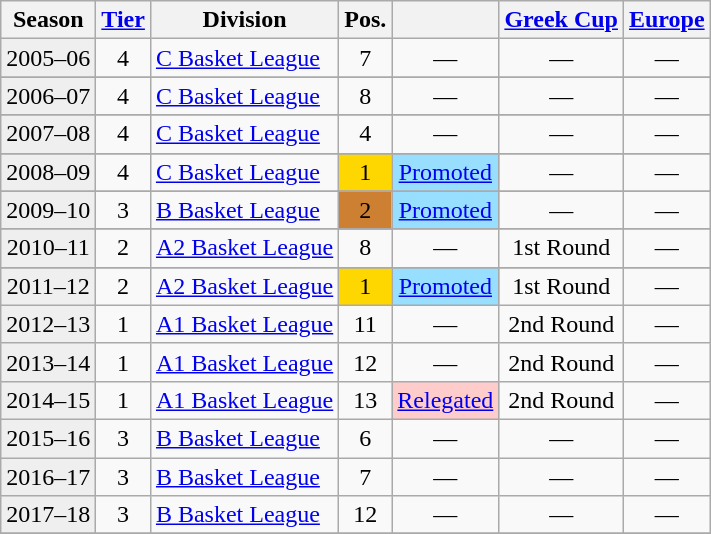<table class="wikitable" style="font-size:100%; text-align:center">
<tr>
<th>Season</th>
<th><a href='#'>Tier</a></th>
<th>Division</th>
<th>Pos.</th>
<th></th>
<th><a href='#'>Greek Cup</a></th>
<th colspan=3><a href='#'>Europe</a></th>
</tr>
<tr>
<td bgcolor=#efefef>2005–06</td>
<td>4</td>
<td align=left><a href='#'>C Basket League</a></td>
<td>7</td>
<td>—</td>
<td>—</td>
<td colspan=3>—</td>
</tr>
<tr>
</tr>
<tr>
<td bgcolor=#efefef>2006–07</td>
<td>4</td>
<td align=left><a href='#'>C Basket League</a></td>
<td>8</td>
<td>—</td>
<td>—</td>
<td colspan=3>—</td>
</tr>
<tr>
</tr>
<tr>
<td bgcolor=#efefef>2007–08</td>
<td>4</td>
<td align=left><a href='#'>C Basket League</a></td>
<td>4</td>
<td>—</td>
<td>—</td>
<td colspan=3>—</td>
</tr>
<tr>
</tr>
<tr>
<td bgcolor=#efefef>2008–09</td>
<td>4</td>
<td align=left><a href='#'>C Basket League</a></td>
<td bgcolor= gold>1</td>
<td bgcolor=#97DEFF><a href='#'>Promoted</a></td>
<td>—</td>
<td colspan=3>—</td>
</tr>
<tr>
</tr>
<tr>
<td bgcolor=#efefef>2009–10</td>
<td>3</td>
<td align=left><a href='#'>B Basket League</a></td>
<td bgcolor= #CD7F32>2</td>
<td bgcolor=#97DEFF><a href='#'>Promoted</a></td>
<td>—</td>
<td colspan=3>—</td>
</tr>
<tr>
</tr>
<tr>
<td bgcolor=#efefef>2010–11</td>
<td>2</td>
<td align=left><a href='#'>A2 Basket League</a></td>
<td>8</td>
<td>—</td>
<td>1st Round</td>
<td colspan=3>—</td>
</tr>
<tr>
</tr>
<tr>
<td bgcolor=#efefef>2011–12</td>
<td>2</td>
<td align=left><a href='#'>A2 Basket League</a></td>
<td bgcolor= gold>1</td>
<td bgcolor=#97DEFF><a href='#'>Promoted</a></td>
<td>1st Round</td>
<td colspan=3>—</td>
</tr>
<tr>
<td bgcolor=#efefef>2012–13</td>
<td>1</td>
<td align=left><a href='#'>A1 Basket League</a></td>
<td>11</td>
<td>—</td>
<td>2nd Round</td>
<td colspan=3>—</td>
</tr>
<tr>
<td bgcolor=#efefef>2013–14</td>
<td>1</td>
<td align=left><a href='#'>A1 Basket League</a></td>
<td>12</td>
<td>—</td>
<td>2nd Round</td>
<td colspan=3>—</td>
</tr>
<tr>
<td bgcolor=#efefef>2014–15</td>
<td>1</td>
<td align=left><a href='#'>A1 Basket League</a></td>
<td>13</td>
<td bgcolor="#FFCCCC" align=left><a href='#'>Relegated</a></td>
<td>2nd Round</td>
<td colspan=3>—</td>
</tr>
<tr>
<td bgcolor=#efefef>2015–16</td>
<td>3</td>
<td align=left><a href='#'>B Basket League</a></td>
<td>6</td>
<td>—</td>
<td>—</td>
<td colspan=3>—</td>
</tr>
<tr>
<td bgcolor=#efefef>2016–17</td>
<td>3</td>
<td align=left><a href='#'>B Basket League</a></td>
<td>7</td>
<td>—</td>
<td>—</td>
<td colspan=3>—</td>
</tr>
<tr>
<td bgcolor=#efefef>2017–18</td>
<td>3</td>
<td align=left><a href='#'>B Basket League</a></td>
<td>12</td>
<td>—</td>
<td>—</td>
<td colspan=3>—</td>
</tr>
<tr>
</tr>
</table>
